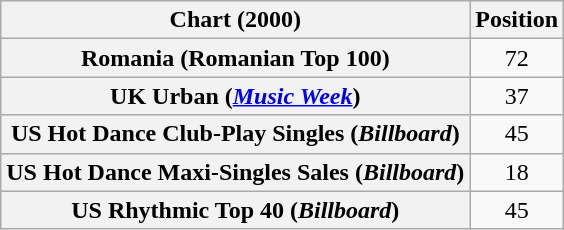<table class="wikitable plainrowheaders sortable" style="text-align:center">
<tr>
<th scope="col">Chart (2000)</th>
<th scope="col">Position</th>
</tr>
<tr>
<th scope="row">Romania (Romanian Top 100)</th>
<td>72</td>
</tr>
<tr>
<th scope="row">UK Urban (<em><a href='#'>Music Week</a></em>)</th>
<td>37</td>
</tr>
<tr>
<th scope="row">US Hot Dance Club-Play Singles (<em>Billboard</em>)</th>
<td>45</td>
</tr>
<tr>
<th scope="row">US Hot Dance Maxi-Singles Sales (<em>Billboard</em>)</th>
<td>18</td>
</tr>
<tr>
<th scope="row">US Rhythmic Top 40 (<em>Billboard</em>)</th>
<td>45</td>
</tr>
</table>
